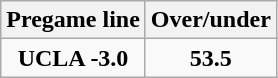<table class="wikitable">
<tr align="center">
<th style=>Pregame line</th>
<th style=>Over/under</th>
</tr>
<tr align="center">
<td><strong>UCLA -3.0</strong></td>
<td><strong>53.5</strong></td>
</tr>
</table>
